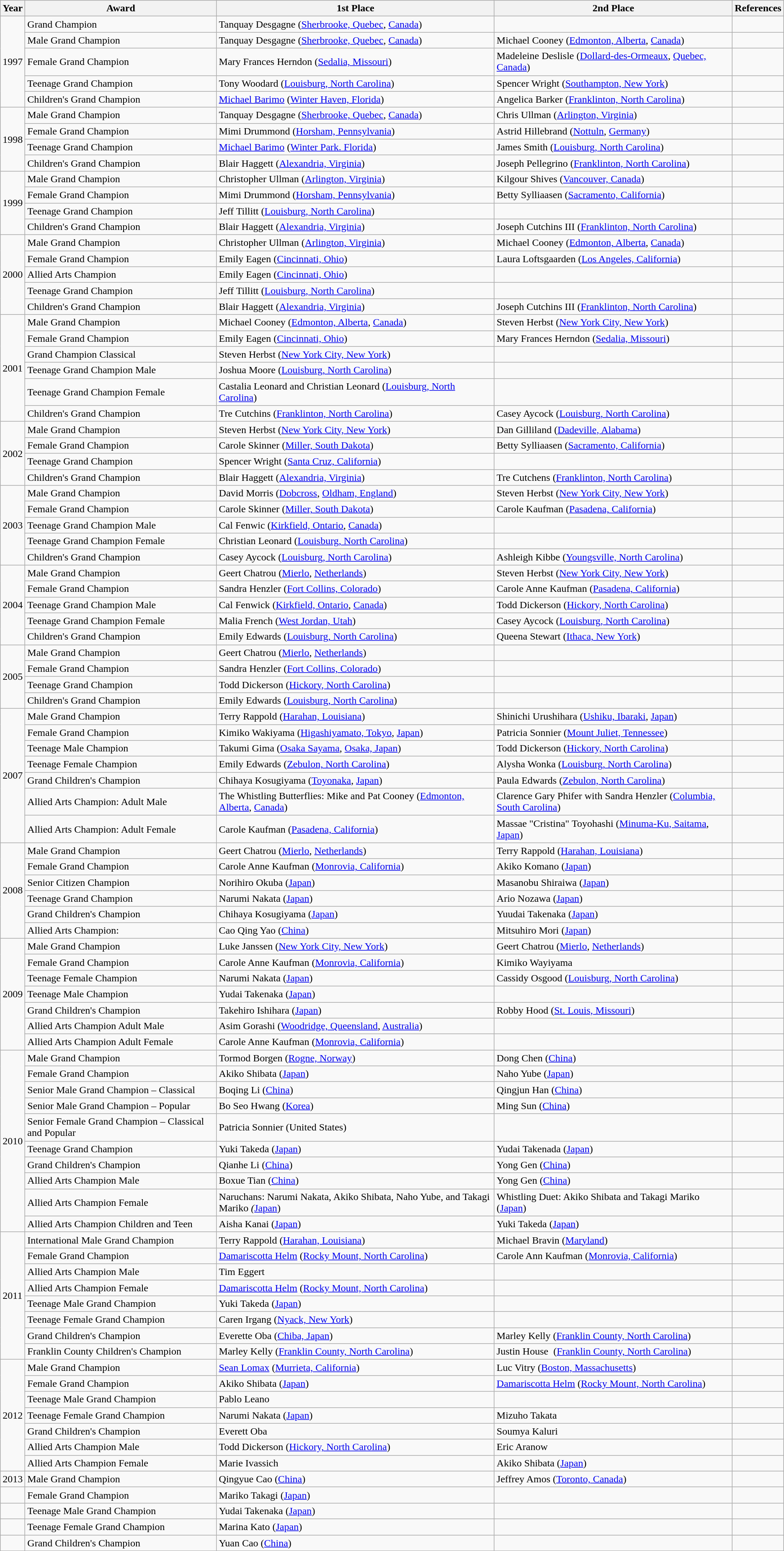<table class="wikitable sortable">
<tr>
<th>Year</th>
<th>Award</th>
<th>1st Place</th>
<th>2nd Place</th>
<th>References</th>
</tr>
<tr>
<td rowspan="5">1997</td>
<td>Grand Champion</td>
<td>Tanquay Desgagne (<a href='#'>Sherbrooke, Quebec</a>, <a href='#'>Canada</a>)</td>
<td></td>
<td></td>
</tr>
<tr>
<td>Male Grand Champion</td>
<td>Tanquay Desgagne (<a href='#'>Sherbrooke, Quebec</a>, <a href='#'>Canada</a>)</td>
<td>Michael Cooney (<a href='#'>Edmonton, Alberta</a>, <a href='#'>Canada</a>)</td>
<td></td>
</tr>
<tr>
<td>Female Grand Champion</td>
<td>Mary Frances Herndon (<a href='#'>Sedalia, Missouri</a>)</td>
<td>Madeleine Deslisle (<a href='#'>Dollard-des-Ormeaux</a>, <a href='#'>Quebec, Canada</a>)</td>
<td></td>
</tr>
<tr>
<td>Teenage Grand Champion</td>
<td>Tony Woodard (<a href='#'>Louisburg, North Carolina</a>)</td>
<td>Spencer Wright (<a href='#'>Southampton, New York</a>)</td>
<td></td>
</tr>
<tr>
<td>Children's Grand Champion</td>
<td><a href='#'>Michael Barimo</a> (<a href='#'>Winter Haven, Florida</a>)</td>
<td>Angelica Barker (<a href='#'>Franklinton, North Carolina</a>)</td>
<td></td>
</tr>
<tr>
<td rowspan="4">1998</td>
<td>Male Grand Champion</td>
<td>Tanquay Desgagne (<a href='#'>Sherbrooke, Quebec</a>, <a href='#'>Canada</a>)</td>
<td>Chris Ullman (<a href='#'>Arlington, Virginia</a>)</td>
<td></td>
</tr>
<tr>
<td>Female Grand Champion</td>
<td>Mimi Drummond (<a href='#'>Horsham, Pennsylvania</a>)</td>
<td>Astrid Hillebrand (<a href='#'>Nottuln</a>, <a href='#'>Germany</a>)</td>
<td></td>
</tr>
<tr>
<td>Teenage Grand Champion</td>
<td><a href='#'>Michael Barimo</a> (<a href='#'>Winter Park. Florida</a>)</td>
<td>James Smith (<a href='#'>Louisburg, North Carolina</a>)</td>
<td></td>
</tr>
<tr>
<td>Children's Grand Champion</td>
<td>Blair Haggett (<a href='#'>Alexandria, Virginia</a>)</td>
<td>Joseph Pellegrino (<a href='#'>Franklinton, North Carolina</a>)</td>
<td></td>
</tr>
<tr>
<td rowspan="4">1999</td>
<td>Male Grand Champion</td>
<td>Christopher Ullman (<a href='#'>Arlington, Virginia</a>)</td>
<td>Kilgour Shives (<a href='#'>Vancouver, Canada</a>)</td>
<td></td>
</tr>
<tr>
<td>Female Grand Champion</td>
<td>Mimi Drummond (<a href='#'>Horsham, Pennsylvania</a>)</td>
<td>Betty Sylliaasen (<a href='#'>Sacramento, California</a>)</td>
<td></td>
</tr>
<tr>
<td>Teenage Grand Champion</td>
<td>Jeff Tillitt (<a href='#'>Louisburg, North Carolina</a>)</td>
<td></td>
<td></td>
</tr>
<tr>
<td>Children's Grand Champion</td>
<td>Blair Haggett (<a href='#'>Alexandria, Virginia</a>)</td>
<td>Joseph Cutchins III (<a href='#'>Franklinton, North Carolina</a>)</td>
<td></td>
</tr>
<tr>
<td rowspan="5">2000</td>
<td>Male Grand Champion</td>
<td>Christopher Ullman (<a href='#'>Arlington, Virginia</a>)</td>
<td>Michael Cooney (<a href='#'>Edmonton, Alberta</a>, <a href='#'>Canada</a>)</td>
<td></td>
</tr>
<tr>
<td>Female Grand Champion</td>
<td>Emily Eagen (<a href='#'>Cincinnati, Ohio</a>)</td>
<td>Laura Loftsgaarden (<a href='#'>Los Angeles, California</a>)</td>
<td></td>
</tr>
<tr>
<td>Allied Arts Champion</td>
<td>Emily Eagen (<a href='#'>Cincinnati, Ohio</a>)</td>
<td></td>
<td></td>
</tr>
<tr>
<td>Teenage Grand Champion</td>
<td>Jeff Tillitt (<a href='#'>Louisburg, North Carolina</a>)</td>
<td></td>
<td></td>
</tr>
<tr>
<td>Children's Grand Champion</td>
<td>Blair Haggett (<a href='#'>Alexandria, Virginia</a>)</td>
<td>Joseph Cutchins III (<a href='#'>Franklinton, North Carolina</a>)</td>
<td></td>
</tr>
<tr>
<td rowspan="6">2001</td>
<td>Male Grand Champion</td>
<td>Michael Cooney (<a href='#'>Edmonton, Alberta</a>, <a href='#'>Canada</a>)</td>
<td>Steven Herbst (<a href='#'>New York City, New York</a>)</td>
<td></td>
</tr>
<tr>
<td>Female Grand Champion</td>
<td>Emily Eagen (<a href='#'>Cincinnati, Ohio</a>)</td>
<td>Mary Frances Herndon (<a href='#'>Sedalia, Missouri</a>)</td>
<td></td>
</tr>
<tr>
<td>Grand Champion Classical</td>
<td>Steven Herbst (<a href='#'>New York City, New York</a>)</td>
<td></td>
<td></td>
</tr>
<tr>
<td>Teenage Grand Champion Male</td>
<td>Joshua Moore (<a href='#'>Louisburg, North Carolina</a>)</td>
<td></td>
<td></td>
</tr>
<tr>
<td>Teenage Grand Champion Female</td>
<td>Castalia Leonard and Christian Leonard (<a href='#'>Louisburg, North Carolina</a>)</td>
<td></td>
<td></td>
</tr>
<tr>
<td>Children's Grand Champion</td>
<td>Tre Cutchins (<a href='#'>Franklinton, North Carolina</a>)</td>
<td>Casey Aycock (<a href='#'>Louisburg, North Carolina</a>)</td>
<td></td>
</tr>
<tr>
<td rowspan="4">2002</td>
<td>Male Grand Champion</td>
<td>Steven Herbst (<a href='#'>New York City, New York</a>)</td>
<td>Dan Gilliland (<a href='#'>Dadeville, Alabama</a>)</td>
<td></td>
</tr>
<tr>
<td>Female Grand Champion</td>
<td>Carole Skinner (<a href='#'>Miller, South Dakota</a>)</td>
<td>Betty Sylliaasen (<a href='#'>Sacramento, California</a>)</td>
<td></td>
</tr>
<tr>
<td>Teenage Grand Champion</td>
<td>Spencer Wright (<a href='#'>Santa Cruz, California</a>)</td>
<td></td>
<td></td>
</tr>
<tr>
<td>Children's Grand Champion</td>
<td>Blair Haggett (<a href='#'>Alexandria, Virginia</a>)</td>
<td>Tre Cutchens (<a href='#'>Franklinton, North Carolina</a>)</td>
<td></td>
</tr>
<tr>
<td rowspan="5">2003</td>
<td>Male Grand Champion</td>
<td>David Morris (<a href='#'>Dobcross</a>, <a href='#'>Oldham, England</a>)</td>
<td>Steven Herbst (<a href='#'>New York City, New York</a>)</td>
<td></td>
</tr>
<tr>
<td>Female Grand Champion</td>
<td>Carole Skinner (<a href='#'>Miller, South Dakota</a>)</td>
<td>Carole Kaufman (<a href='#'>Pasadena, California</a>)</td>
<td></td>
</tr>
<tr>
<td>Teenage Grand Champion Male</td>
<td>Cal Fenwic (<a href='#'>Kirkfield, Ontario</a>, <a href='#'>Canada</a>)</td>
<td></td>
<td></td>
</tr>
<tr>
<td>Teenage Grand Champion Female</td>
<td>Christian Leonard (<a href='#'>Louisburg, North Carolina</a>)</td>
<td></td>
<td></td>
</tr>
<tr>
<td>Children's Grand Champion</td>
<td>Casey Aycock (<a href='#'>Louisburg, North Carolina</a>)</td>
<td>Ashleigh Kibbe (<a href='#'>Youngsville, North Carolina</a>)</td>
<td></td>
</tr>
<tr>
<td rowspan="5">2004</td>
<td>Male Grand Champion</td>
<td>Geert Chatrou (<a href='#'>Mierlo</a>, <a href='#'>Netherlands</a>)</td>
<td>Steven Herbst (<a href='#'>New York City, New York</a>)</td>
<td></td>
</tr>
<tr>
<td>Female Grand Champion</td>
<td>Sandra Henzler (<a href='#'>Fort Collins, Colorado</a>)</td>
<td>Carole Anne Kaufman (<a href='#'>Pasadena, California</a>)</td>
<td></td>
</tr>
<tr>
<td>Teenage Grand Champion Male</td>
<td>Cal Fenwick (<a href='#'>Kirkfield, Ontario</a>, <a href='#'>Canada</a>)</td>
<td>Todd Dickerson (<a href='#'>Hickory, North Carolina</a>)</td>
<td></td>
</tr>
<tr>
<td>Teenage Grand Champion Female</td>
<td>Malia French (<a href='#'>West Jordan, Utah</a>)</td>
<td>Casey Aycock (<a href='#'>Louisburg, North Carolina</a>)</td>
<td></td>
</tr>
<tr>
<td>Children's Grand Champion</td>
<td>Emily Edwards (<a href='#'>Louisburg, North Carolina</a>)</td>
<td>Queena Stewart (<a href='#'>Ithaca, New York</a>)</td>
<td></td>
</tr>
<tr>
<td rowspan="4">2005</td>
<td>Male Grand Champion</td>
<td>Geert Chatrou (<a href='#'>Mierlo</a>, <a href='#'>Netherlands</a>)</td>
<td></td>
<td></td>
</tr>
<tr>
<td>Female Grand Champion</td>
<td>Sandra Henzler (<a href='#'>Fort Collins, Colorado</a>)</td>
<td></td>
<td></td>
</tr>
<tr>
<td>Teenage Grand Champion</td>
<td>Todd Dickerson (<a href='#'>Hickory, North Carolina</a>)</td>
<td></td>
<td></td>
</tr>
<tr>
<td>Children's Grand Champion</td>
<td>Emily Edwards (<a href='#'>Louisburg, North Carolina</a>)</td>
<td></td>
<td></td>
</tr>
<tr>
<td rowspan="7">2007</td>
<td>Male Grand Champion</td>
<td>Terry Rappold (<a href='#'>Harahan, Louisiana</a>)</td>
<td>Shinichi Urushihara (<a href='#'>Ushiku, Ibaraki</a>, <a href='#'>Japan</a>)</td>
<td></td>
</tr>
<tr>
<td>Female Grand Champion</td>
<td>Kimiko Wakiyama (<a href='#'>Higashiyamato, Tokyo</a>, <a href='#'>Japan</a>)</td>
<td>Patricia Sonnier (<a href='#'>Mount Juliet, Tennessee</a>)</td>
<td></td>
</tr>
<tr>
<td>Teenage Male Champion</td>
<td>Takumi Gima (<a href='#'>Osaka Sayama</a>, <a href='#'>Osaka, Japan</a>)</td>
<td>Todd Dickerson (<a href='#'>Hickory, North Carolina</a>)</td>
<td></td>
</tr>
<tr>
<td>Teenage Female Champion</td>
<td>Emily Edwards (<a href='#'>Zebulon, North Carolina</a>)</td>
<td>Alysha Wonka (<a href='#'>Louisburg, North Carolina</a>)</td>
<td></td>
</tr>
<tr>
<td>Grand Children's Champion</td>
<td>Chihaya Kosugiyama (<a href='#'>Toyonaka</a>, <a href='#'>Japan</a>)</td>
<td>Paula Edwards (<a href='#'>Zebulon, North Carolina</a>)</td>
<td></td>
</tr>
<tr>
<td>Allied Arts Champion: Adult Male</td>
<td>The Whistling Butterflies: Mike and Pat Cooney (<a href='#'>Edmonton, Alberta</a>, <a href='#'>Canada</a>)</td>
<td>Clarence Gary Phifer with Sandra Henzler (<a href='#'>Columbia, South Carolina</a>)</td>
<td></td>
</tr>
<tr>
<td>Allied Arts Champion: Adult Female</td>
<td>Carole Kaufman (<a href='#'>Pasadena, California</a>)</td>
<td>Massae "Cristina" Toyohashi (<a href='#'>Minuma-Ku, Saitama</a>, <a href='#'>Japan</a>)</td>
<td></td>
</tr>
<tr>
<td rowspan="6">2008</td>
<td>Male Grand Champion</td>
<td>Geert Chatrou (<a href='#'>Mierlo</a>, <a href='#'>Netherlands</a>)</td>
<td>Terry Rappold (<a href='#'>Harahan, Louisiana</a>)</td>
<td></td>
</tr>
<tr>
<td>Female Grand Champion</td>
<td>Carole Anne Kaufman (<a href='#'>Monrovia, California</a>)</td>
<td>Akiko Komano (<a href='#'>Japan</a>)</td>
<td></td>
</tr>
<tr>
<td>Senior Citizen Champion</td>
<td>Norihiro Okuba (<a href='#'>Japan</a>)</td>
<td>Masanobu Shiraiwa (<a href='#'>Japan</a>)</td>
<td></td>
</tr>
<tr>
<td>Teenage Grand Champion</td>
<td>Narumi Nakata (<a href='#'>Japan</a>)</td>
<td>Ario Nozawa (<a href='#'>Japan</a>)</td>
<td></td>
</tr>
<tr>
<td>Grand Children's Champion</td>
<td>Chihaya Kosugiyama (<a href='#'>Japan</a>)</td>
<td>Yuudai Takenaka (<a href='#'>Japan</a>)</td>
<td></td>
</tr>
<tr>
<td>Allied Arts Champion:</td>
<td>Cao Qing Yao (<a href='#'>China</a>)</td>
<td>Mitsuhiro Mori (<a href='#'>Japan</a>)</td>
<td></td>
</tr>
<tr>
<td rowspan="7">2009</td>
<td>Male Grand Champion</td>
<td>Luke Janssen (<a href='#'>New York City, New York</a>)</td>
<td>Geert Chatrou (<a href='#'>Mierlo</a>, <a href='#'>Netherlands</a>)</td>
<td></td>
</tr>
<tr>
<td>Female Grand Champion</td>
<td>Carole Anne Kaufman (<a href='#'>Monrovia, California</a>)</td>
<td>Kimiko Wayiyama</td>
<td></td>
</tr>
<tr>
<td>Teenage Female Champion</td>
<td>Narumi Nakata (<a href='#'>Japan</a>)</td>
<td>Cassidy Osgood (<a href='#'>Louisburg, North Carolina</a>)</td>
<td></td>
</tr>
<tr>
<td>Teenage Male Champion</td>
<td>Yudai Takenaka (<a href='#'>Japan</a>)</td>
<td></td>
<td></td>
</tr>
<tr>
<td>Grand Children's Champion</td>
<td>Takehiro Ishihara (<a href='#'>Japan</a>)</td>
<td>Robby Hood (<a href='#'>St. Louis, Missouri</a>)</td>
<td></td>
</tr>
<tr>
<td>Allied Arts Champion Adult Male</td>
<td>Asim Gorashi (<a href='#'>Woodridge, Queensland</a>, <a href='#'>Australia</a>)</td>
<td></td>
<td></td>
</tr>
<tr>
<td>Allied Arts Champion Adult Female</td>
<td>Carole Anne Kaufman (<a href='#'>Monrovia, California</a>)</td>
<td></td>
<td></td>
</tr>
<tr>
<td rowspan="10">2010</td>
<td>Male Grand Champion</td>
<td>Tormod Borgen (<a href='#'>Rogne, Norway</a>)</td>
<td>Dong Chen (<a href='#'>China</a>)</td>
<td></td>
</tr>
<tr>
<td>Female Grand Champion</td>
<td>Akiko Shibata (<a href='#'>Japan</a>)</td>
<td>Naho Yube (<a href='#'>Japan</a>)</td>
<td></td>
</tr>
<tr>
<td>Senior Male Grand Champion – Classical</td>
<td>Boqing Li (<a href='#'>China</a>)</td>
<td>Qingjun Han (<a href='#'>China</a>)</td>
<td></td>
</tr>
<tr>
<td>Senior Male Grand Champion – Popular</td>
<td>Bo Seo Hwang (<a href='#'>Korea</a>)</td>
<td>Ming Sun (<a href='#'>China</a>)</td>
<td></td>
</tr>
<tr>
<td>Senior Female Grand Champion – Classical and Popular</td>
<td>Patricia Sonnier (United States)</td>
<td></td>
<td></td>
</tr>
<tr>
<td>Teenage Grand Champion</td>
<td>Yuki Takeda (<a href='#'>Japan</a>)</td>
<td>Yudai Takenada (<a href='#'>Japan</a>)</td>
<td></td>
</tr>
<tr>
<td>Grand Children's Champion</td>
<td>Qianhe Li (<a href='#'>China</a>)</td>
<td>Yong Gen (<a href='#'>China</a>)</td>
<td></td>
</tr>
<tr>
<td>Allied Arts Champion Male</td>
<td>Boxue Tian (<a href='#'>China</a>)</td>
<td>Yong Gen (<a href='#'>China</a>)</td>
<td></td>
</tr>
<tr>
<td>Allied Arts Champion Female</td>
<td>Naruchans: Narumi Nakata, Akiko Shibata, Naho Yube, and Takagi Mariko <em>(</em><a href='#'>Japan</a>)</td>
<td>Whistling Duet: Akiko Shibata and Takagi Mariko (<a href='#'>Japan</a>)</td>
<td></td>
</tr>
<tr>
<td>Allied Arts Champion Children and Teen</td>
<td>Aisha Kanai (<a href='#'>Japan</a>)</td>
<td>Yuki Takeda (<a href='#'>Japan</a>)</td>
<td></td>
</tr>
<tr>
<td rowspan="8">2011</td>
<td>International Male Grand Champion</td>
<td>Terry Rappold (<a href='#'>Harahan, Louisiana</a>)</td>
<td>Michael Bravin (<a href='#'>Maryland</a>)</td>
<td></td>
</tr>
<tr>
<td>Female Grand Champion</td>
<td><a href='#'>Damariscotta Helm</a> (<a href='#'>Rocky Mount, North Carolina</a>)</td>
<td>Carole Ann Kaufman (<a href='#'>Monrovia, California</a>)</td>
<td></td>
</tr>
<tr>
<td>Allied Arts Champion Male</td>
<td>Tim Eggert</td>
<td></td>
<td></td>
</tr>
<tr>
<td>Allied Arts Champion Female</td>
<td><a href='#'>Damariscotta Helm</a> (<a href='#'>Rocky Mount, North Carolina</a>)</td>
<td></td>
<td></td>
</tr>
<tr>
<td>Teenage Male Grand Champion</td>
<td>Yuki Takeda (<a href='#'>Japan</a>)</td>
<td></td>
<td></td>
</tr>
<tr>
<td>Teenage Female Grand Champion</td>
<td>Caren Irgang (<a href='#'>Nyack, New York</a>)</td>
<td></td>
<td></td>
</tr>
<tr>
<td>Grand Children's Champion</td>
<td>Everette Oba (<a href='#'>Chiba, Japan</a>)</td>
<td>Marley Kelly (<a href='#'>Franklin County, North Carolina</a>)</td>
<td></td>
</tr>
<tr>
<td>Franklin County Children's Champion</td>
<td>Marley Kelly (<a href='#'>Franklin County, North Carolina</a>)</td>
<td>Justin House  (<a href='#'>Franklin County, North Carolina</a>)</td>
<td></td>
</tr>
<tr>
<td rowspan="7">2012</td>
<td>Male Grand Champion</td>
<td><a href='#'>Sean Lomax</a> (<a href='#'>Murrieta, California</a>)</td>
<td>Luc Vitry (<a href='#'>Boston, Massachusetts</a>)</td>
<td></td>
</tr>
<tr>
<td>Female Grand Champion</td>
<td>Akiko Shibata (<a href='#'>Japan</a>)</td>
<td><a href='#'>Damariscotta Helm</a> (<a href='#'>Rocky Mount, North Carolina</a>)</td>
<td></td>
</tr>
<tr>
<td>Teenage Male Grand Champion</td>
<td>Pablo Leano</td>
<td></td>
<td></td>
</tr>
<tr>
<td>Teenage Female Grand Champion</td>
<td>Narumi Nakata (<a href='#'>Japan</a>)</td>
<td>Mizuho Takata</td>
<td></td>
</tr>
<tr>
<td>Grand Children's Champion</td>
<td>Everett Oba</td>
<td>Soumya Kaluri</td>
<td></td>
</tr>
<tr>
<td>Allied Arts Champion Male</td>
<td>Todd Dickerson (<a href='#'>Hickory, North Carolina</a>)</td>
<td>Eric Aranow</td>
<td></td>
</tr>
<tr>
<td>Allied Arts Champion Female</td>
<td>Marie Ivassich</td>
<td>Akiko Shibata (<a href='#'>Japan</a>)</td>
<td></td>
</tr>
<tr>
<td>2013</td>
<td>Male Grand Champion</td>
<td>Qingyue Cao (<a href='#'>China</a>)</td>
<td>Jeffrey Amos (<a href='#'>Toronto, Canada</a>)</td>
<td></td>
</tr>
<tr>
<td></td>
<td>Female Grand Champion</td>
<td>Mariko Takagi (<a href='#'>Japan</a>)</td>
<td></td>
<td></td>
</tr>
<tr>
<td></td>
<td>Teenage Male Grand Champion</td>
<td>Yudai Takenaka (<a href='#'>Japan</a>)</td>
<td></td>
<td></td>
</tr>
<tr>
<td></td>
<td>Teenage Female Grand Champion</td>
<td>Marina Kato (<a href='#'>Japan</a>)</td>
<td></td>
<td></td>
</tr>
<tr>
<td></td>
<td>Grand Children's Champion</td>
<td>Yuan Cao (<a href='#'>China</a>)</td>
<td></td>
<td></td>
</tr>
</table>
